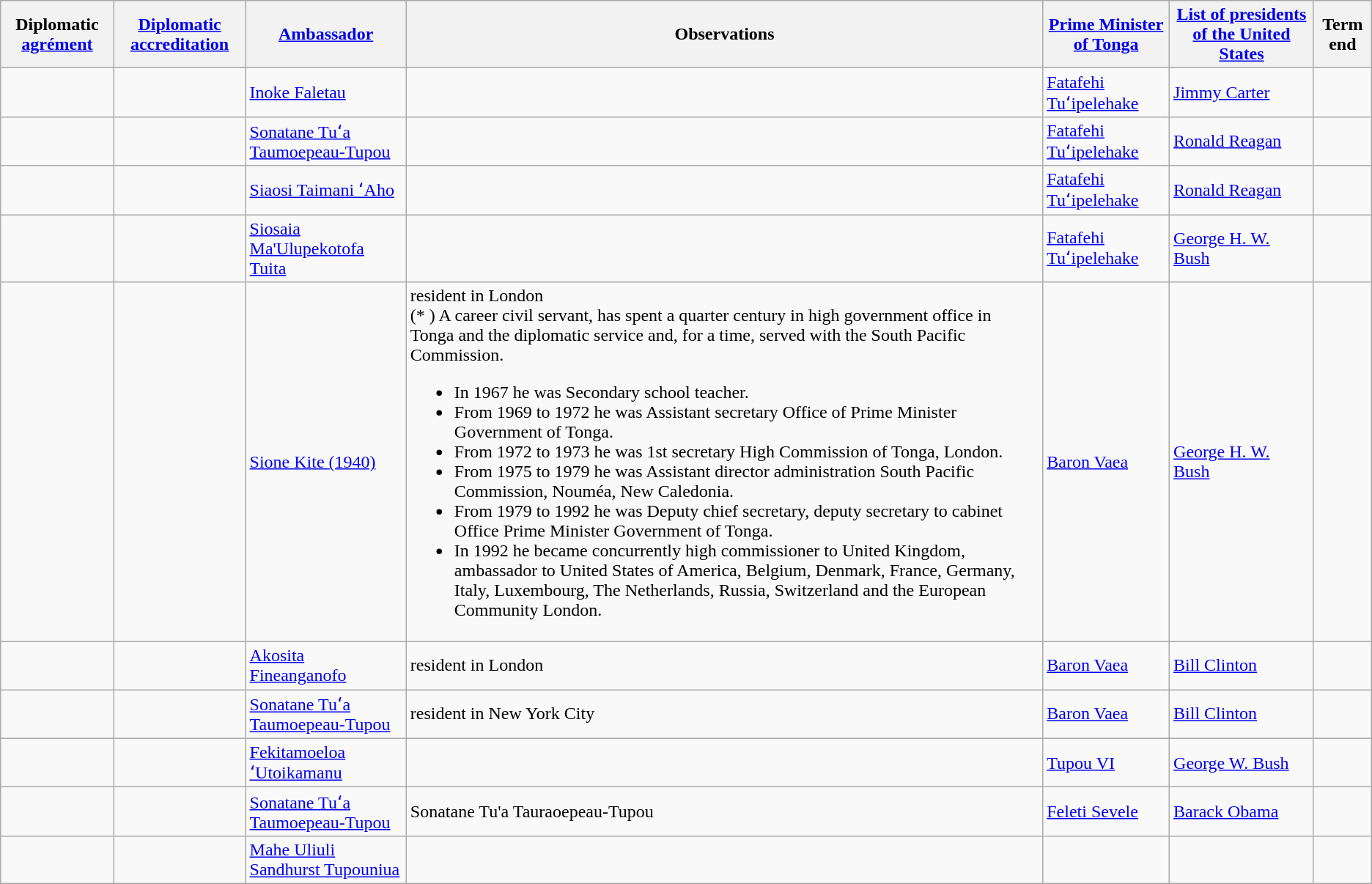<table class="wikitable sortable">
<tr>
<th>Diplomatic <a href='#'>agrément</a></th>
<th><a href='#'>Diplomatic accreditation</a></th>
<th><a href='#'>Ambassador</a></th>
<th>Observations</th>
<th><a href='#'>Prime Minister of Tonga</a></th>
<th><a href='#'>List of presidents of the United States</a></th>
<th>Term end</th>
</tr>
<tr>
<td></td>
<td></td>
<td><a href='#'>Inoke Faletau</a></td>
<td></td>
<td><a href='#'>Fatafehi Tuʻipelehake</a></td>
<td><a href='#'>Jimmy Carter</a></td>
<td></td>
</tr>
<tr>
<td></td>
<td></td>
<td><a href='#'>Sonatane Tuʻa Taumoepeau-Tupou</a></td>
<td></td>
<td><a href='#'>Fatafehi Tuʻipelehake</a></td>
<td><a href='#'>Ronald Reagan</a></td>
<td></td>
</tr>
<tr>
<td></td>
<td></td>
<td><a href='#'>Siaosi Taimani ʻAho</a></td>
<td></td>
<td><a href='#'>Fatafehi Tuʻipelehake</a></td>
<td><a href='#'>Ronald Reagan</a></td>
<td></td>
</tr>
<tr>
<td></td>
<td></td>
<td><a href='#'>Siosaia Ma'Ulupekotofa Tuita</a></td>
<td></td>
<td><a href='#'>Fatafehi Tuʻipelehake</a></td>
<td><a href='#'>George H. W. Bush</a></td>
<td></td>
</tr>
<tr>
<td></td>
<td></td>
<td><a href='#'>Sione Kite (1940)</a></td>
<td>resident in London<br>(* ) A career civil servant, has spent a quarter century in high government office in Tonga and the diplomatic service and, for a time, served with the South Pacific Commission.<ul><li>In 1967 he was Secondary school teacher.</li><li>From 1969 to 1972 he was Assistant secretary Office of Prime Minister Government of Tonga.</li><li>From 1972 to 1973 he was 1st secretary High Commission of Tonga, London.</li><li>From 1975 to 1979 he was Assistant director administration South Pacific Commission, Nouméa, New Caledonia.</li><li>From 1979 to 1992 he was Deputy chief secretary, deputy secretary to cabinet Office Prime Minister Government of Tonga.</li><li>In 1992 he became concurrently high commissioner to United Kingdom, ambassador to United States of America, Belgium, Denmark, France, Germany, Italy, Luxembourg, The Netherlands, Russia, Switzerland and the European Community London.</li></ul></td>
<td><a href='#'>Baron Vaea</a></td>
<td><a href='#'>George H. W. Bush</a></td>
<td></td>
</tr>
<tr>
<td></td>
<td></td>
<td><a href='#'>Akosita Fineanganofo</a></td>
<td>resident in London</td>
<td><a href='#'>Baron Vaea</a></td>
<td><a href='#'>Bill Clinton</a></td>
<td></td>
</tr>
<tr>
<td></td>
<td></td>
<td><a href='#'>Sonatane Tuʻa Taumoepeau-Tupou</a></td>
<td>resident in New York City</td>
<td><a href='#'>Baron Vaea</a></td>
<td><a href='#'>Bill Clinton</a></td>
<td></td>
</tr>
<tr>
<td></td>
<td></td>
<td><a href='#'>Fekitamoeloa ʻUtoikamanu</a></td>
<td></td>
<td><a href='#'>Tupou VI</a></td>
<td><a href='#'>George W. Bush</a></td>
<td></td>
</tr>
<tr>
<td></td>
<td></td>
<td><a href='#'>Sonatane Tuʻa Taumoepeau-Tupou</a></td>
<td>Sonatane Tu'a Tauraoepeau-Tupou</td>
<td><a href='#'>Feleti Sevele</a></td>
<td><a href='#'>Barack Obama</a></td>
<td></td>
</tr>
<tr>
<td></td>
<td></td>
<td><a href='#'>Mahe Uliuli Sandhurst Tupouniua</a></td>
<td></td>
<td></td>
<td></td>
<td></td>
</tr>
</table>
